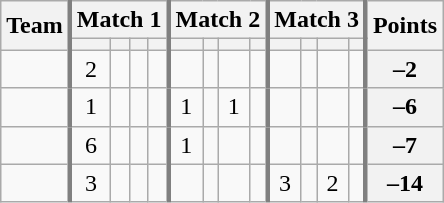<table class="wikitable sortable" style="text-align:center;">
<tr>
<th rowspan=2>Team</th>
<th colspan=4 style="border-left:3px solid gray">Match 1</th>
<th colspan=4 style="border-left:3px solid gray">Match 2</th>
<th colspan=4 style="border-left:3px solid gray">Match 3</th>
<th rowspan=2 style="border-left:3px solid gray">Points</th>
</tr>
<tr>
<th style="border-left:3px solid gray"></th>
<th></th>
<th></th>
<th></th>
<th style="border-left:3px solid gray"></th>
<th></th>
<th></th>
<th></th>
<th style="border-left:3px solid gray"></th>
<th></th>
<th></th>
<th></th>
</tr>
<tr>
<td align=left></td>
<td style="border-left:3px solid gray">2</td>
<td></td>
<td></td>
<td></td>
<td style="border-left:3px solid gray"></td>
<td></td>
<td></td>
<td></td>
<td style="border-left:3px solid gray"></td>
<td></td>
<td></td>
<td></td>
<th style="border-left:3px solid gray">–2</th>
</tr>
<tr>
<td align=left></td>
<td style="border-left:3px solid gray">1</td>
<td></td>
<td></td>
<td></td>
<td style="border-left:3px solid gray">1</td>
<td></td>
<td>1</td>
<td></td>
<td style="border-left:3px solid gray"></td>
<td></td>
<td></td>
<td></td>
<th style="border-left:3px solid gray">–6</th>
</tr>
<tr>
<td align=left></td>
<td style="border-left:3px solid gray">6</td>
<td></td>
<td></td>
<td></td>
<td style="border-left:3px solid gray">1</td>
<td></td>
<td></td>
<td></td>
<td style="border-left:3px solid gray"></td>
<td></td>
<td></td>
<td></td>
<th style="border-left:3px solid gray">–7</th>
</tr>
<tr>
<td align=left></td>
<td style="border-left:3px solid gray">3</td>
<td></td>
<td></td>
<td></td>
<td style="border-left:3px solid gray"></td>
<td></td>
<td></td>
<td></td>
<td style="border-left:3px solid gray">3</td>
<td></td>
<td>2</td>
<td></td>
<th style="border-left:3px solid gray">–14</th>
</tr>
</table>
